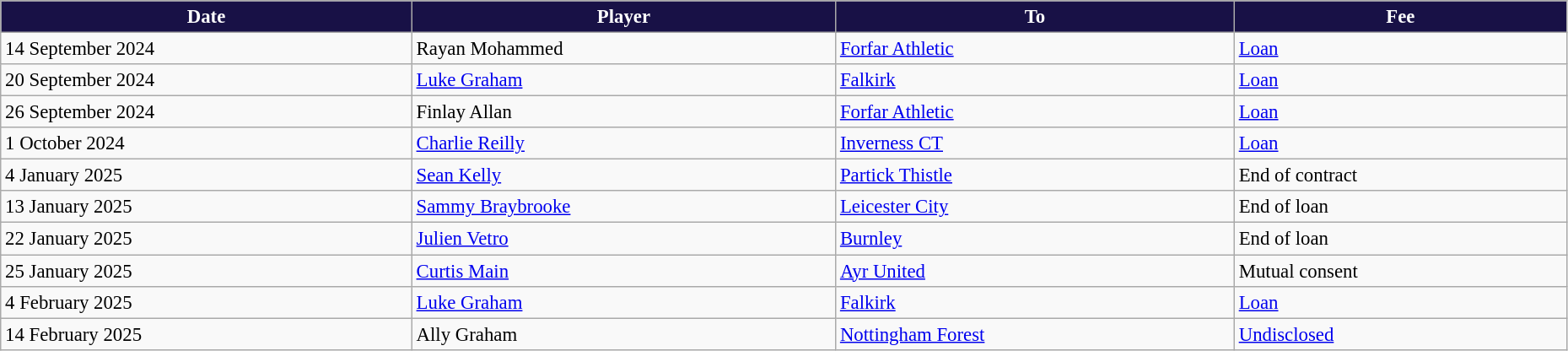<table class="wikitable" style="text-align:left; font-size:95%;width:98%;">
<tr>
<th style="background:#181146; color:white;">Date</th>
<th style="background:#181146; color:white;">Player</th>
<th style="background:#181146; color:white;">To</th>
<th style="background:#181146; color:white;">Fee</th>
</tr>
<tr>
<td>14 September 2024</td>
<td> Rayan Mohammed</td>
<td> <a href='#'>Forfar Athletic</a></td>
<td><a href='#'>Loan</a></td>
</tr>
<tr>
<td>20 September 2024</td>
<td> <a href='#'>Luke Graham</a></td>
<td> <a href='#'>Falkirk</a></td>
<td><a href='#'>Loan</a></td>
</tr>
<tr>
<td>26 September 2024</td>
<td> Finlay Allan</td>
<td> <a href='#'>Forfar Athletic</a></td>
<td><a href='#'>Loan</a></td>
</tr>
<tr>
<td>1 October 2024</td>
<td> <a href='#'>Charlie Reilly</a></td>
<td> <a href='#'>Inverness CT</a></td>
<td><a href='#'>Loan</a></td>
</tr>
<tr>
<td>4 January 2025</td>
<td> <a href='#'>Sean Kelly</a></td>
<td> <a href='#'>Partick Thistle</a></td>
<td>End of contract</td>
</tr>
<tr>
<td>13 January 2025</td>
<td> <a href='#'>Sammy Braybrooke</a></td>
<td> <a href='#'>Leicester City</a></td>
<td>End of loan</td>
</tr>
<tr>
<td>22 January 2025</td>
<td> <a href='#'>Julien Vetro</a></td>
<td> <a href='#'>Burnley</a></td>
<td>End of loan</td>
</tr>
<tr>
<td>25 January 2025</td>
<td> <a href='#'>Curtis Main</a></td>
<td> <a href='#'>Ayr United</a></td>
<td>Mutual consent</td>
</tr>
<tr>
<td>4 February 2025</td>
<td> <a href='#'>Luke Graham</a></td>
<td> <a href='#'>Falkirk</a></td>
<td><a href='#'>Loan</a></td>
</tr>
<tr>
<td>14 February 2025</td>
<td> Ally Graham</td>
<td> <a href='#'>Nottingham Forest</a></td>
<td><a href='#'>Undisclosed</a></td>
</tr>
</table>
